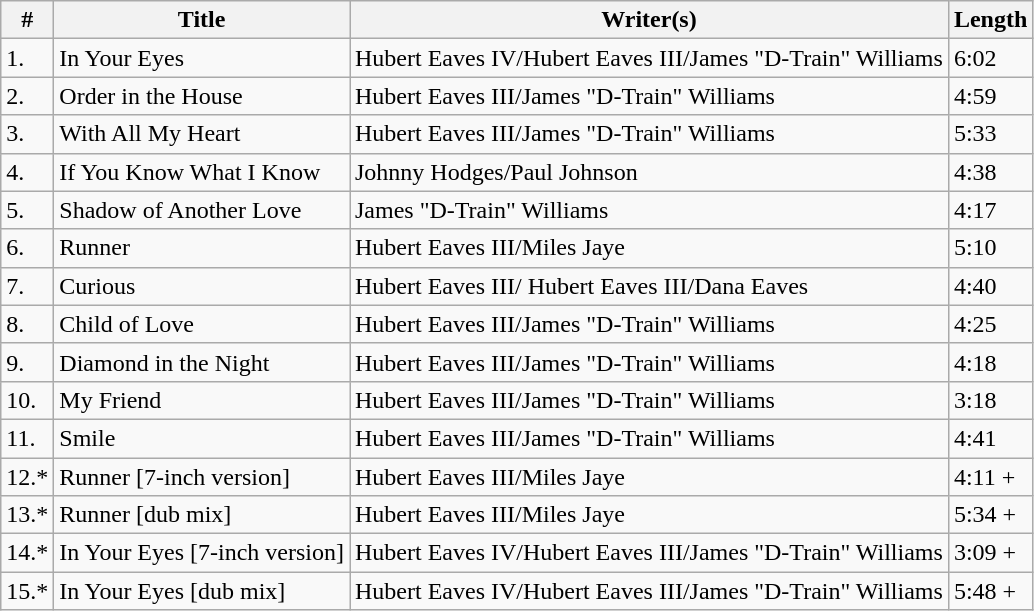<table class="wikitable">
<tr>
<th>#</th>
<th>Title</th>
<th>Writer(s)</th>
<th>Length</th>
</tr>
<tr>
<td>1.</td>
<td>In Your Eyes</td>
<td>Hubert Eaves IV/Hubert Eaves III/James "D-Train" Williams</td>
<td>6:02</td>
</tr>
<tr>
<td>2.</td>
<td>Order in the House</td>
<td>Hubert Eaves III/James "D-Train" Williams</td>
<td>4:59</td>
</tr>
<tr>
<td>3.</td>
<td>With All My Heart</td>
<td>Hubert Eaves III/James "D-Train" Williams</td>
<td>5:33</td>
</tr>
<tr>
<td>4.</td>
<td>If You Know What I Know</td>
<td>Johnny Hodges/Paul Johnson</td>
<td>4:38</td>
</tr>
<tr>
<td>5.</td>
<td>Shadow of Another Love</td>
<td>James "D-Train" Williams</td>
<td>4:17</td>
</tr>
<tr>
<td>6.</td>
<td>Runner</td>
<td>Hubert Eaves III/Miles Jaye</td>
<td>5:10</td>
</tr>
<tr>
<td>7.</td>
<td>Curious</td>
<td>Hubert Eaves III/ Hubert Eaves III/Dana Eaves</td>
<td>4:40</td>
</tr>
<tr>
<td>8.</td>
<td>Child of Love</td>
<td>Hubert Eaves III/James "D-Train" Williams</td>
<td>4:25</td>
</tr>
<tr>
<td>9.</td>
<td>Diamond in the Night</td>
<td>Hubert Eaves III/James "D-Train" Williams</td>
<td>4:18</td>
</tr>
<tr>
<td>10.</td>
<td>My Friend</td>
<td>Hubert Eaves III/James "D-Train" Williams</td>
<td>3:18</td>
</tr>
<tr>
<td>11.</td>
<td>Smile</td>
<td>Hubert Eaves III/James "D-Train" Williams</td>
<td>4:41</td>
</tr>
<tr>
<td>12.*</td>
<td>Runner [7-inch version]</td>
<td>Hubert Eaves III/Miles Jaye</td>
<td>4:11 +</td>
</tr>
<tr>
<td>13.*</td>
<td>Runner [dub mix]</td>
<td>Hubert Eaves III/Miles Jaye</td>
<td>5:34 +</td>
</tr>
<tr>
<td>14.*</td>
<td>In Your Eyes [7-inch version]</td>
<td>Hubert Eaves IV/Hubert Eaves III/James "D-Train" Williams</td>
<td>3:09 +</td>
</tr>
<tr>
<td>15.*</td>
<td>In Your Eyes [dub mix]</td>
<td>Hubert Eaves IV/Hubert Eaves III/James "D-Train" Williams</td>
<td>5:48 +</td>
</tr>
</table>
